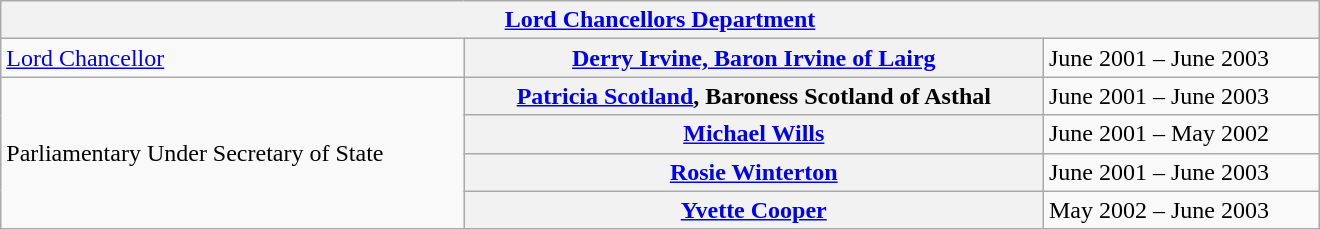<table class="wikitable plainrowheaders" width=100% style="max-width:55em;">
<tr>
<th colspan=4><a href='#'>Lord Chancellors Department</a></th>
</tr>
<tr>
<td><a href='#'>Lord Chancellor</a></td>
<th scope="row" style="font-weight:bold;"><a href='#'>Derry Irvine, Baron Irvine of Lairg</a></th>
<td>June 2001 – June 2003</td>
</tr>
<tr>
<td rowspan="4">Parliamentary Under Secretary of State</td>
<th scope="row"><a href='#'>Patricia Scotland</a>, Baroness Scotland of Asthal</th>
<td>June 2001 – June 2003</td>
</tr>
<tr>
<th scope="row"><a href='#'>Michael Wills</a></th>
<td>June 2001 – May 2002</td>
</tr>
<tr>
<th scope="row"><a href='#'>Rosie Winterton</a></th>
<td>June 2001 – June 2003</td>
</tr>
<tr>
<th scope="row"><a href='#'>Yvette Cooper</a></th>
<td>May 2002 – June 2003</td>
</tr>
</table>
